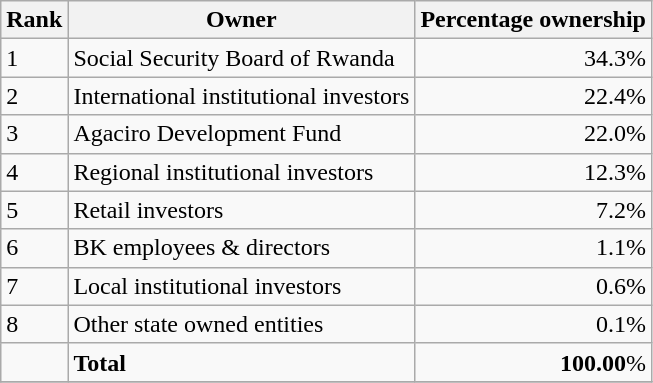<table class="wikitable">
<tr>
<th>Rank</th>
<th>Owner</th>
<th>Percentage ownership</th>
</tr>
<tr>
<td>1</td>
<td>Social Security Board of Rwanda</td>
<td style="text-align:right;">34.3%</td>
</tr>
<tr>
<td>2</td>
<td>International institutional investors</td>
<td style="text-align:right;">22.4%</td>
</tr>
<tr>
<td>3</td>
<td>Agaciro Development Fund</td>
<td style="text-align:right;">22.0%</td>
</tr>
<tr>
<td>4</td>
<td>Regional institutional investors</td>
<td style="text-align:right;">12.3%</td>
</tr>
<tr>
<td>5</td>
<td>Retail investors</td>
<td style="text-align:right;">7.2%</td>
</tr>
<tr>
<td>6</td>
<td>BK employees & directors</td>
<td style="text-align:right;">1.1%</td>
</tr>
<tr>
<td>7</td>
<td>Local institutional investors</td>
<td style="text-align:right;">0.6%</td>
</tr>
<tr>
<td>8</td>
<td>Other state owned entities</td>
<td style="text-align:right;">0.1%</td>
</tr>
<tr>
<td></td>
<td><strong>Total</strong></td>
<td style="text-align:right;"><strong>100.00</strong>%</td>
</tr>
<tr>
</tr>
</table>
